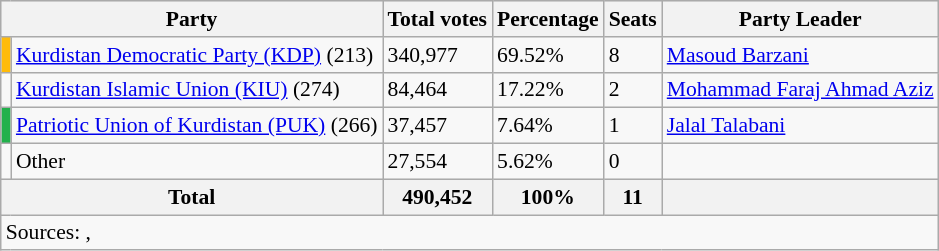<table class="wikitable sortable" style="border:1px solid #8888aa; background-color:#f8f8f8; padding:0px; font-size:90%;">
<tr style="background-color:#E9E9E9">
<th colspan=2>Party</th>
<th>Total votes</th>
<th>Percentage</th>
<th>Seats</th>
<th>Party Leader</th>
</tr>
<tr>
<td bgcolor="#FFBB0A"></td>
<td><a href='#'>Kurdistan Democratic Party (KDP)</a> (213)</td>
<td>340,977</td>
<td>69.52%</td>
<td>8</td>
<td><a href='#'>Masoud Barzani</a></td>
</tr>
<tr>
<td></td>
<td><a href='#'>Kurdistan Islamic Union (KIU)</a> (274)</td>
<td>84,464</td>
<td>17.22%</td>
<td>2</td>
<td><a href='#'>Mohammad Faraj Ahmad Aziz</a></td>
</tr>
<tr>
<td bgcolor="#22B14C"></td>
<td><a href='#'>Patriotic Union of Kurdistan (PUK)</a> (266)</td>
<td>37,457</td>
<td>7.64%</td>
<td>1</td>
<td><a href='#'>Jalal Talabani</a></td>
</tr>
<tr>
<td></td>
<td>Other</td>
<td>27,554</td>
<td>5.62%</td>
<td>0</td>
<td></td>
</tr>
<tr>
<th colspan=2><strong>Total</strong></th>
<th><strong>490,452</strong></th>
<th><strong>100%</strong></th>
<th><strong>11</strong></th>
<th></th>
</tr>
<tr>
<td colspan=7 align=left>Sources: ,  </td>
</tr>
</table>
